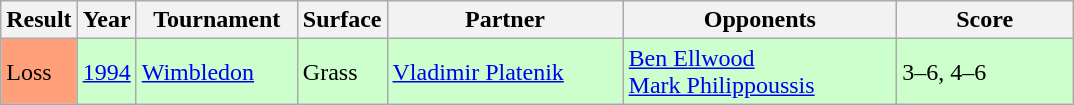<table class="sortable wikitable">
<tr>
<th style="width:40px;">Result</th>
<th style="width:30px;">Year</th>
<th style="width:100px;">Tournament</th>
<th style="width:50px;">Surface</th>
<th style="width:150px;">Partner</th>
<th style="width:175px;">Opponents</th>
<th style="width:110px;" class="unsortable">Score</th>
</tr>
<tr style="background:#ccffcc;">
<td style="background:#ffa07a;">Loss</td>
<td><a href='#'>1994</a></td>
<td><a href='#'>Wimbledon</a></td>
<td>Grass</td>
<td> <a href='#'>Vladimir Platenik</a></td>
<td> <a href='#'>Ben Ellwood</a> <br>  <a href='#'>Mark Philippoussis</a></td>
<td>3–6, 4–6</td>
</tr>
</table>
